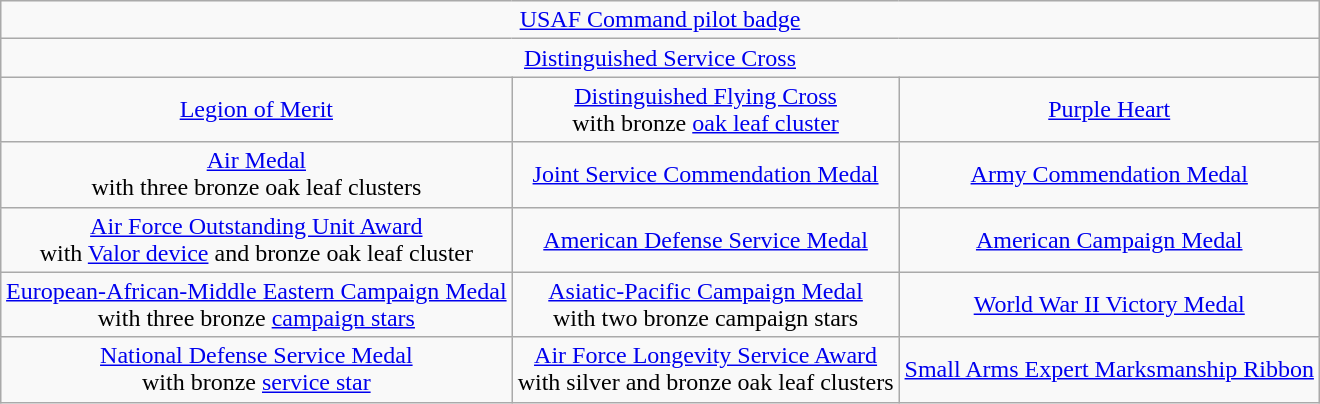<table class="wikitable" style="margin:1em auto; text-align:center;">
<tr>
<td colspan="3"><a href='#'>USAF Command pilot badge</a></td>
</tr>
<tr>
<td colspan="3"><a href='#'>Distinguished Service Cross</a></td>
</tr>
<tr>
<td><a href='#'>Legion of Merit</a></td>
<td><a href='#'>Distinguished Flying Cross</a><br>with bronze <a href='#'>oak leaf cluster</a></td>
<td><a href='#'>Purple Heart</a></td>
</tr>
<tr>
<td><a href='#'>Air Medal</a><br>with three bronze oak leaf clusters</td>
<td><a href='#'>Joint Service Commendation Medal</a></td>
<td><a href='#'>Army Commendation Medal</a></td>
</tr>
<tr>
<td><a href='#'>Air Force Outstanding Unit Award</a><br>with <a href='#'>Valor device</a> and bronze oak leaf cluster</td>
<td><a href='#'>American Defense Service Medal</a></td>
<td><a href='#'>American Campaign Medal</a></td>
</tr>
<tr>
<td><a href='#'>European-African-Middle Eastern Campaign Medal</a><br>with three bronze <a href='#'>campaign stars</a></td>
<td><a href='#'>Asiatic-Pacific Campaign Medal</a><br>with two bronze campaign stars</td>
<td><a href='#'>World War II Victory Medal</a></td>
</tr>
<tr>
<td><a href='#'>National Defense Service Medal</a><br>with bronze <a href='#'>service star</a></td>
<td><a href='#'>Air Force Longevity Service Award</a><br>with silver and bronze oak leaf clusters</td>
<td><a href='#'>Small Arms Expert Marksmanship Ribbon</a></td>
</tr>
</table>
